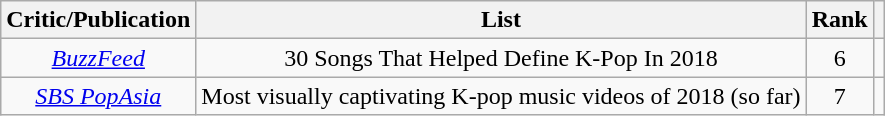<table class="wikitable">
<tr>
<th>Critic/Publication</th>
<th>List</th>
<th>Rank</th>
<th></th>
</tr>
<tr>
<td align="center"><em><a href='#'>BuzzFeed</a></em></td>
<td align="center">30 Songs That Helped Define K-Pop In 2018</td>
<td align="center">6</td>
<td align="center"></td>
</tr>
<tr>
<td align="center"><em><a href='#'>SBS PopAsia</a></em></td>
<td align="center">Most visually captivating K-pop music videos of 2018 (so far)</td>
<td align="center">7</td>
<td align="center"></td>
</tr>
</table>
